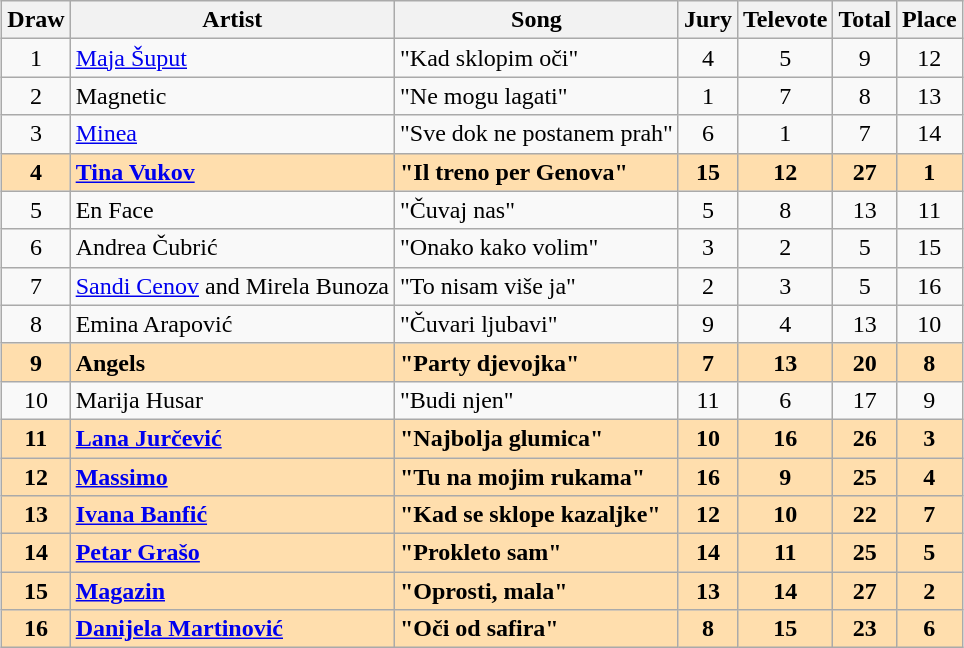<table class="sortable wikitable" style="margin: 1em auto 1em auto; text-align:center">
<tr>
<th>Draw</th>
<th>Artist</th>
<th>Song</th>
<th>Jury</th>
<th>Televote</th>
<th>Total</th>
<th>Place</th>
</tr>
<tr>
<td>1</td>
<td align="left"><a href='#'>Maja Šuput</a></td>
<td align="left">"Kad sklopim oči"</td>
<td>4</td>
<td>5</td>
<td>9</td>
<td>12</td>
</tr>
<tr>
<td>2</td>
<td align="left">Magnetic</td>
<td align="left">"Ne mogu lagati"</td>
<td>1</td>
<td>7</td>
<td>8</td>
<td>13</td>
</tr>
<tr>
<td>3</td>
<td align="left"><a href='#'>Minea</a></td>
<td align="left">"Sve dok ne postanem prah"</td>
<td>6</td>
<td>1</td>
<td>7</td>
<td>14</td>
</tr>
<tr style="font-weight:bold; background:navajowhite;">
<td>4</td>
<td align="left"><a href='#'>Tina Vukov</a></td>
<td align="left">"Il treno per Genova"</td>
<td>15</td>
<td>12</td>
<td>27</td>
<td>1</td>
</tr>
<tr>
<td>5</td>
<td align="left">En Face</td>
<td align="left">"Čuvaj nas"</td>
<td>5</td>
<td>8</td>
<td>13</td>
<td>11</td>
</tr>
<tr>
<td>6</td>
<td align="left">Andrea Čubrić</td>
<td align="left">"Onako kako volim"</td>
<td>3</td>
<td>2</td>
<td>5</td>
<td>15</td>
</tr>
<tr>
<td>7</td>
<td align="left"><a href='#'>Sandi Cenov</a> and Mirela Bunoza</td>
<td align="left">"To nisam više ja"</td>
<td>2</td>
<td>3</td>
<td>5</td>
<td>16</td>
</tr>
<tr>
<td>8</td>
<td align="left">Emina Arapović</td>
<td align="left">"Čuvari ljubavi"</td>
<td>9</td>
<td>4</td>
<td>13</td>
<td>10</td>
</tr>
<tr style="font-weight:bold; background:navajowhite;">
<td>9</td>
<td align="left">Angels</td>
<td align="left">"Party djevojka"</td>
<td>7</td>
<td>13</td>
<td>20</td>
<td>8</td>
</tr>
<tr>
<td>10</td>
<td align="left">Marija Husar</td>
<td align="left">"Budi njen"</td>
<td>11</td>
<td>6</td>
<td>17</td>
<td>9</td>
</tr>
<tr style="font-weight:bold;background:navajowhite;">
<td>11</td>
<td align="left"><a href='#'>Lana Jurčević</a></td>
<td align="left">"Najbolja glumica"</td>
<td>10</td>
<td>16</td>
<td>26</td>
<td>3</td>
</tr>
<tr style="font-weight:bold; background:navajowhite;">
<td>12</td>
<td align="left"><a href='#'>Massimo</a></td>
<td align="left">"Tu na mojim rukama"</td>
<td>16</td>
<td>9</td>
<td>25</td>
<td>4</td>
</tr>
<tr style="font-weight:bold; background:navajowhite;">
<td>13</td>
<td align="left"><a href='#'>Ivana Banfić</a></td>
<td align="left">"Kad se sklope kazaljke"</td>
<td>12</td>
<td>10</td>
<td>22</td>
<td>7</td>
</tr>
<tr style="font-weight:bold; background:navajowhite;">
<td>14</td>
<td align="left"><a href='#'>Petar Grašo</a></td>
<td align="left">"Prokleto sam"</td>
<td>14</td>
<td>11</td>
<td>25</td>
<td>5</td>
</tr>
<tr style="font-weight:bold; background:navajowhite;">
<td>15</td>
<td align="left"><a href='#'>Magazin</a></td>
<td align="left">"Oprosti, mala"</td>
<td>13</td>
<td>14</td>
<td>27</td>
<td>2</td>
</tr>
<tr style="font-weight:bold; background:navajowhite;">
<td>16</td>
<td align="left"><a href='#'>Danijela Martinović</a></td>
<td align="left">"Oči od safira"</td>
<td>8</td>
<td>15</td>
<td>23</td>
<td>6</td>
</tr>
</table>
